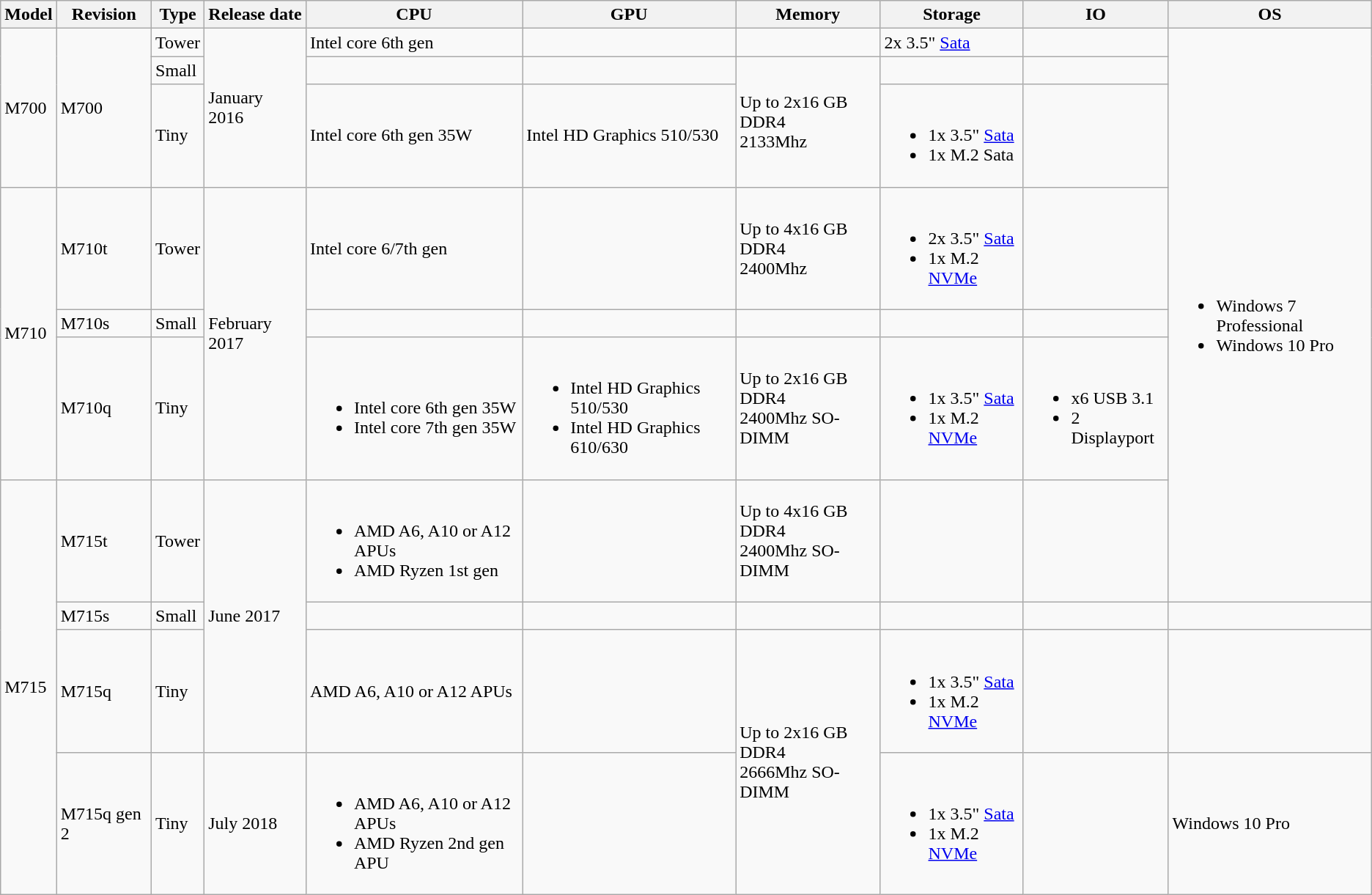<table class="wikitable">
<tr>
<th><strong>Model</strong></th>
<th>Revision</th>
<th>Type</th>
<th><strong>Release date</strong></th>
<th><strong>CPU</strong></th>
<th><strong>GPU</strong></th>
<th><strong>Memory</strong></th>
<th>Storage</th>
<th>IO</th>
<th>OS</th>
</tr>
<tr>
<td rowspan="3">M700</td>
<td rowspan="3">M700</td>
<td>Tower</td>
<td rowspan="3">January 2016</td>
<td>Intel core 6th gen</td>
<td></td>
<td></td>
<td>2x 3.5" <a href='#'>Sata</a></td>
<td></td>
<td rowspan="7"><br><ul><li>Windows 7 Professional</li><li>Windows 10 Pro</li></ul></td>
</tr>
<tr>
<td>Small</td>
<td></td>
<td></td>
<td rowspan="2">Up to 2x16 GB DDR4<br>2133Mhz</td>
<td></td>
<td></td>
</tr>
<tr>
<td>Tiny</td>
<td>Intel core 6th gen 35W</td>
<td>Intel HD Graphics 510/530</td>
<td><br><ul><li>1x 3.5" <a href='#'>Sata</a></li><li>1x M.2 Sata</li></ul></td>
<td></td>
</tr>
<tr>
<td rowspan="3">M710</td>
<td>M710t</td>
<td>Tower</td>
<td rowspan="3">February 2017</td>
<td>Intel core 6/7th gen</td>
<td></td>
<td>Up to 4x16 GB DDR4<br>2400Mhz</td>
<td><br><ul><li>2x 3.5" <a href='#'>Sata</a></li><li>1x M.2 <a href='#'>NVMe</a></li></ul></td>
<td></td>
</tr>
<tr>
<td>M710s</td>
<td>Small</td>
<td></td>
<td></td>
<td></td>
<td></td>
<td></td>
</tr>
<tr>
<td>M710q</td>
<td>Tiny</td>
<td><br><ul><li>Intel core 6th gen 35W</li><li>Intel core 7th gen 35W</li></ul></td>
<td><br><ul><li>Intel HD Graphics 510/530</li><li>Intel HD Graphics 610/630</li></ul></td>
<td>Up to 2x16 GB DDR4<br>2400Mhz SO-DIMM</td>
<td><br><ul><li>1x 3.5" <a href='#'>Sata</a></li><li>1x M.2 <a href='#'>NVMe</a></li></ul></td>
<td><br><ul><li>x6 USB 3.1</li><li>2 Displayport</li></ul></td>
</tr>
<tr>
<td rowspan="4">M715</td>
<td>M715t</td>
<td>Tower</td>
<td rowspan="3">June 2017</td>
<td><br><ul><li>AMD A6, A10 or A12 APUs</li><li>AMD Ryzen 1st gen</li></ul></td>
<td></td>
<td>Up to 4x16 GB DDR4<br>2400Mhz SO-DIMM</td>
<td></td>
<td></td>
</tr>
<tr>
<td>M715s</td>
<td>Small</td>
<td></td>
<td></td>
<td></td>
<td></td>
<td></td>
<td></td>
</tr>
<tr>
<td>M715q</td>
<td>Tiny</td>
<td>AMD A6, A10 or A12 APUs</td>
<td></td>
<td rowspan="2">Up to 2x16 GB DDR4<br>2666Mhz SO-DIMM</td>
<td><br><ul><li>1x 3.5" <a href='#'>Sata</a></li><li>1x M.2 <a href='#'>NVMe</a></li></ul></td>
<td></td>
<td></td>
</tr>
<tr>
<td>M715q gen 2</td>
<td>Tiny</td>
<td>July 2018</td>
<td><br><ul><li>AMD A6, A10 or A12 APUs</li><li>AMD Ryzen 2nd gen APU</li></ul></td>
<td></td>
<td><br><ul><li>1x 3.5" <a href='#'>Sata</a></li><li>1x M.2 <a href='#'>NVMe</a></li></ul></td>
<td></td>
<td>Windows 10 Pro</td>
</tr>
</table>
